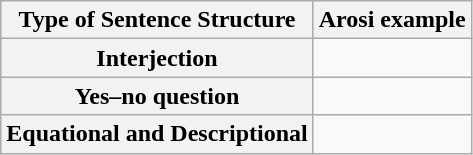<table class="wikitable">
<tr>
<th>Type of Sentence Structure</th>
<th>Arosi example</th>
</tr>
<tr>
<th>Interjection</th>
<td></td>
</tr>
<tr>
<th>Yes–no question</th>
<td></td>
</tr>
<tr>
<th>Equational and Descriptional</th>
<td></td>
</tr>
</table>
